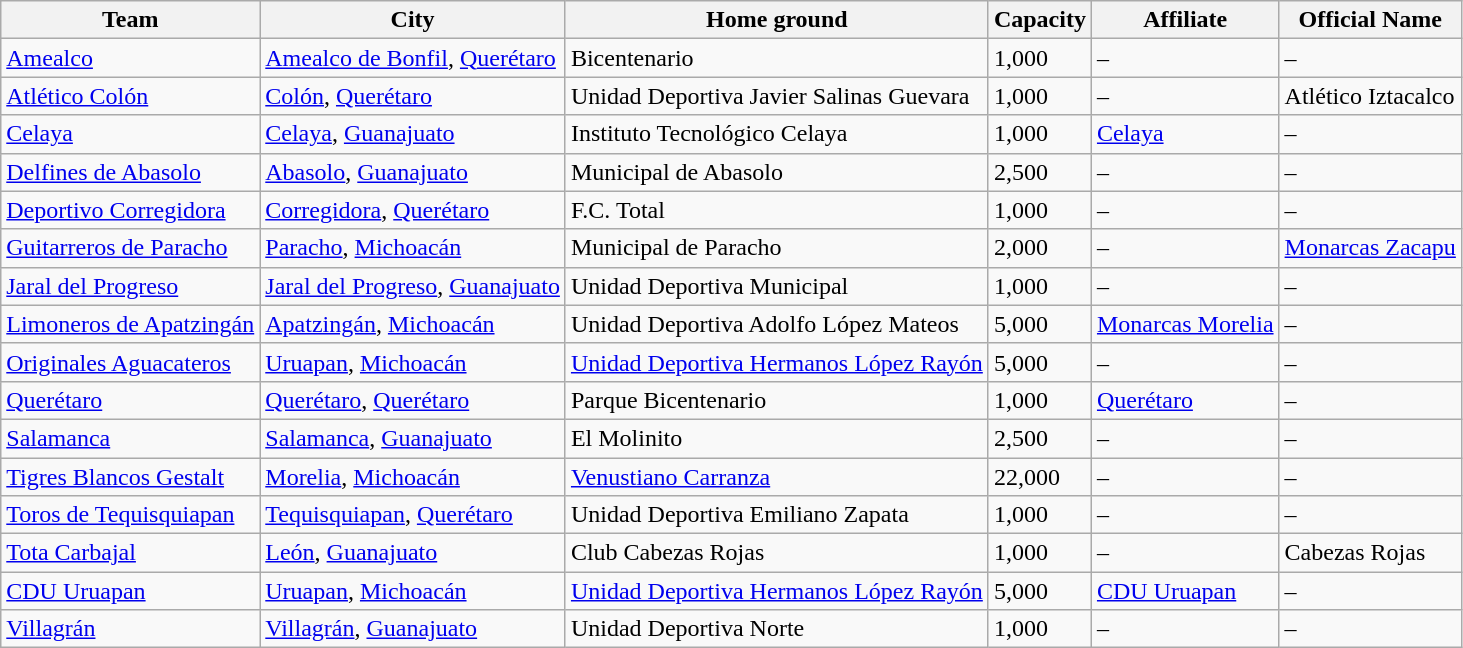<table class="wikitable sortable">
<tr>
<th>Team</th>
<th>City</th>
<th>Home ground</th>
<th>Capacity</th>
<th>Affiliate</th>
<th>Official Name</th>
</tr>
<tr>
<td><a href='#'>Amealco</a></td>
<td><a href='#'>Amealco de Bonfil</a>, <a href='#'>Querétaro</a></td>
<td>Bicentenario</td>
<td>1,000</td>
<td>–</td>
<td>–</td>
</tr>
<tr>
<td><a href='#'>Atlético Colón</a></td>
<td><a href='#'>Colón</a>, <a href='#'>Querétaro</a></td>
<td>Unidad Deportiva Javier Salinas Guevara</td>
<td>1,000</td>
<td>–</td>
<td>Atlético Iztacalco</td>
</tr>
<tr>
<td><a href='#'>Celaya</a></td>
<td><a href='#'>Celaya</a>, <a href='#'>Guanajuato</a></td>
<td>Instituto Tecnológico Celaya</td>
<td>1,000</td>
<td><a href='#'>Celaya</a></td>
<td>–</td>
</tr>
<tr>
<td><a href='#'>Delfines de Abasolo</a></td>
<td><a href='#'>Abasolo</a>, <a href='#'>Guanajuato</a></td>
<td>Municipal de Abasolo</td>
<td>2,500</td>
<td>–</td>
<td>–</td>
</tr>
<tr>
<td><a href='#'>Deportivo Corregidora</a></td>
<td><a href='#'>Corregidora</a>, <a href='#'>Querétaro</a></td>
<td>F.C. Total</td>
<td>1,000</td>
<td>–</td>
<td>–</td>
</tr>
<tr>
<td><a href='#'>Guitarreros de Paracho</a></td>
<td><a href='#'>Paracho</a>, <a href='#'>Michoacán</a></td>
<td>Municipal de Paracho</td>
<td>2,000</td>
<td>–</td>
<td><a href='#'>Monarcas Zacapu</a></td>
</tr>
<tr>
<td><a href='#'>Jaral del Progreso</a></td>
<td><a href='#'>Jaral del Progreso</a>, <a href='#'>Guanajuato</a></td>
<td>Unidad Deportiva Municipal</td>
<td>1,000</td>
<td>–</td>
<td>–</td>
</tr>
<tr>
<td><a href='#'>Limoneros de Apatzingán</a></td>
<td><a href='#'>Apatzingán</a>, <a href='#'>Michoacán</a></td>
<td>Unidad Deportiva Adolfo López Mateos</td>
<td>5,000</td>
<td><a href='#'>Monarcas Morelia</a></td>
<td>–</td>
</tr>
<tr>
<td><a href='#'>Originales Aguacateros</a></td>
<td><a href='#'>Uruapan</a>, <a href='#'>Michoacán</a></td>
<td><a href='#'>Unidad Deportiva Hermanos López Rayón</a></td>
<td>5,000</td>
<td>–</td>
<td>–</td>
</tr>
<tr>
<td><a href='#'>Querétaro</a></td>
<td><a href='#'>Querétaro</a>, <a href='#'>Querétaro</a></td>
<td>Parque Bicentenario</td>
<td>1,000</td>
<td><a href='#'>Querétaro</a></td>
<td>–</td>
</tr>
<tr>
<td><a href='#'>Salamanca</a></td>
<td><a href='#'>Salamanca</a>, <a href='#'>Guanajuato</a></td>
<td>El Molinito</td>
<td>2,500</td>
<td>–</td>
<td>–</td>
</tr>
<tr>
<td><a href='#'>Tigres Blancos Gestalt</a></td>
<td><a href='#'>Morelia</a>, <a href='#'>Michoacán</a></td>
<td><a href='#'>Venustiano Carranza</a></td>
<td>22,000</td>
<td>–</td>
<td>–</td>
</tr>
<tr>
<td><a href='#'>Toros de Tequisquiapan</a></td>
<td><a href='#'>Tequisquiapan</a>, <a href='#'>Querétaro</a></td>
<td>Unidad Deportiva Emiliano Zapata</td>
<td>1,000</td>
<td>–</td>
<td>–</td>
</tr>
<tr>
<td><a href='#'>Tota Carbajal</a></td>
<td><a href='#'>León</a>, <a href='#'>Guanajuato</a></td>
<td>Club Cabezas Rojas</td>
<td>1,000</td>
<td>–</td>
<td>Cabezas Rojas</td>
</tr>
<tr>
<td><a href='#'>CDU Uruapan</a></td>
<td><a href='#'>Uruapan</a>, <a href='#'>Michoacán</a></td>
<td><a href='#'>Unidad Deportiva Hermanos López Rayón</a></td>
<td>5,000</td>
<td><a href='#'>CDU Uruapan</a></td>
<td>–</td>
</tr>
<tr>
<td><a href='#'>Villagrán</a></td>
<td><a href='#'>Villagrán</a>, <a href='#'>Guanajuato</a></td>
<td>Unidad Deportiva Norte</td>
<td>1,000</td>
<td>–</td>
<td>–</td>
</tr>
</table>
